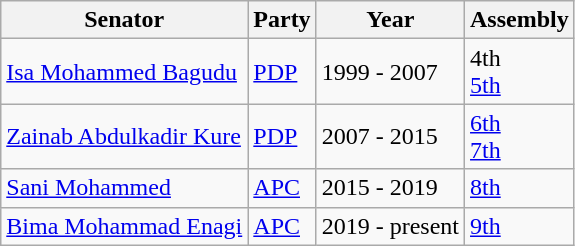<table class="wikitable">
<tr>
<th>Senator</th>
<th>Party</th>
<th>Year</th>
<th>Assembly</th>
</tr>
<tr>
<td><a href='#'>Isa Mohammed Bagudu</a></td>
<td><a href='#'>PDP</a></td>
<td>1999 - 2007</td>
<td>4th<br><a href='#'>5th</a></td>
</tr>
<tr>
<td><a href='#'>Zainab Abdulkadir Kure</a></td>
<td><a href='#'>PDP</a></td>
<td>2007 - 2015</td>
<td><a href='#'>6th</a><br><a href='#'>7th</a></td>
</tr>
<tr>
<td><a href='#'>Sani Mohammed</a></td>
<td><a href='#'>APC</a></td>
<td>2015 - 2019</td>
<td><a href='#'>8th</a></td>
</tr>
<tr>
<td><a href='#'>Bima Mohammad Enagi</a></td>
<td><a href='#'>APC</a></td>
<td>2019 - present</td>
<td><a href='#'>9th</a></td>
</tr>
</table>
